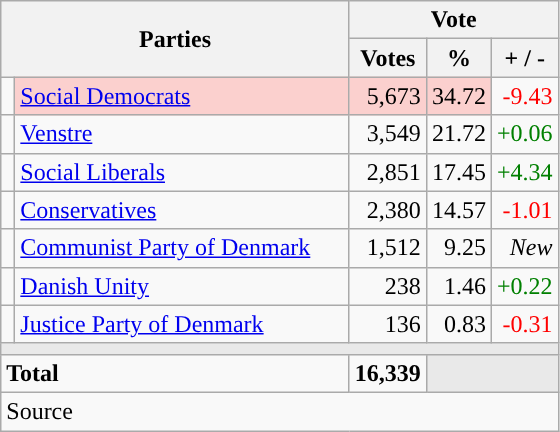<table class="wikitable" style="text-align:right;">
<tr>
<th style="text-align:centre;" rowspan="2" colspan="2" width="225">Parties</th>
<th colspan="3">Vote</th>
</tr>
<tr>
<th width="15">Votes</th>
<th width="15">%</th>
<th width="15">+ / -</th>
</tr>
<tr>
<td width="2" style="color:inherit;background:"></td>
<td bgcolor=#fbd0ce  align="left"><a href='#'>Social Democrats</a></td>
<td bgcolor=#fbd0ce>5,673</td>
<td bgcolor=#fbd0ce>34.72</td>
<td style=color:red;>-9.43</td>
</tr>
<tr>
<td width="2" style="color:inherit;background:"></td>
<td align="left"><a href='#'>Venstre</a></td>
<td>3,549</td>
<td>21.72</td>
<td style=color:green;>+0.06</td>
</tr>
<tr>
<td width="2" style="color:inherit;background:"></td>
<td align="left"><a href='#'>Social Liberals</a></td>
<td>2,851</td>
<td>17.45</td>
<td style=color:green;>+4.34</td>
</tr>
<tr>
<td width="2" style="color:inherit;background:"></td>
<td align="left"><a href='#'>Conservatives</a></td>
<td>2,380</td>
<td>14.57</td>
<td style=color:red;>-1.01</td>
</tr>
<tr>
<td width="2" style="color:inherit;background:"></td>
<td align="left"><a href='#'>Communist Party of Denmark</a></td>
<td>1,512</td>
<td>9.25</td>
<td><em>New</em></td>
</tr>
<tr>
<td width="2" style="color:inherit;background:"></td>
<td align="left"><a href='#'>Danish Unity</a></td>
<td>238</td>
<td>1.46</td>
<td style=color:green;>+0.22</td>
</tr>
<tr>
<td width="2" style="color:inherit;background:"></td>
<td align="left"><a href='#'>Justice Party of Denmark</a></td>
<td>136</td>
<td>0.83</td>
<td style=color:red;>-0.31</td>
</tr>
<tr>
<td colspan="7" bgcolor="#E9E9E9"></td>
</tr>
<tr>
<td align="left" colspan="2"><strong>Total</strong></td>
<td><strong>16,339</strong></td>
<td bgcolor="#E9E9E9" colspan="2"></td>
</tr>
<tr>
<td align="left" colspan="6">Source</td>
</tr>
</table>
